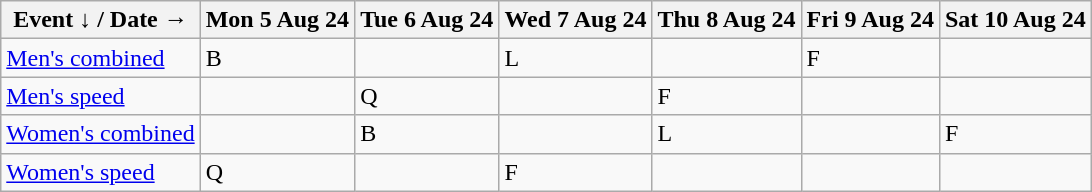<table class="wikitable olympic-schedule sport-climbing">
<tr>
<th>Event ↓ / Date →</th>
<th>Mon 5 Aug 24</th>
<th>Tue 6 Aug 24</th>
<th>Wed 7 Aug 24</th>
<th>Thu 8 Aug 24</th>
<th>Fri 9 Aug 24</th>
<th>Sat 10 Aug 24</th>
</tr>
<tr>
<td class="event"><a href='#'>Men's combined</a></td>
<td class="qualifiers">B</td>
<td></td>
<td class="qualifiers">L</td>
<td></td>
<td class="final">F</td>
<td></td>
</tr>
<tr>
<td class="event"><a href='#'>Men's speed</a></td>
<td></td>
<td class="qualifiers">Q</td>
<td></td>
<td class="final">F</td>
<td></td>
<td></td>
</tr>
<tr>
<td class="event"><a href='#'>Women's combined</a></td>
<td></td>
<td class="qualifiers">B</td>
<td></td>
<td class="qualifiers">L</td>
<td></td>
<td class="final">F</td>
</tr>
<tr>
<td class="event"><a href='#'>Women's speed</a></td>
<td class="qualifiers">Q</td>
<td></td>
<td class="final">F</td>
<td></td>
<td></td>
<td></td>
</tr>
</table>
